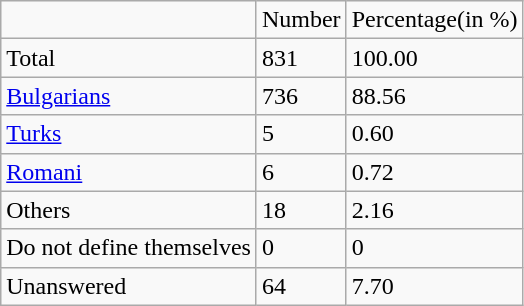<table class="wikitable">
<tr>
<td></td>
<td>Number</td>
<td>Percentage(in %)</td>
</tr>
<tr>
<td>Total</td>
<td>831</td>
<td>100.00</td>
</tr>
<tr>
<td><a href='#'>Bulgarians</a></td>
<td>736</td>
<td>88.56</td>
</tr>
<tr>
<td><a href='#'>Turks</a></td>
<td>5</td>
<td>0.60</td>
</tr>
<tr>
<td><a href='#'>Romani</a></td>
<td>6</td>
<td>0.72</td>
</tr>
<tr>
<td>Others</td>
<td>18</td>
<td>2.16</td>
</tr>
<tr>
<td>Do not define themselves</td>
<td>0</td>
<td>0</td>
</tr>
<tr>
<td>Unanswered</td>
<td>64</td>
<td>7.70</td>
</tr>
</table>
